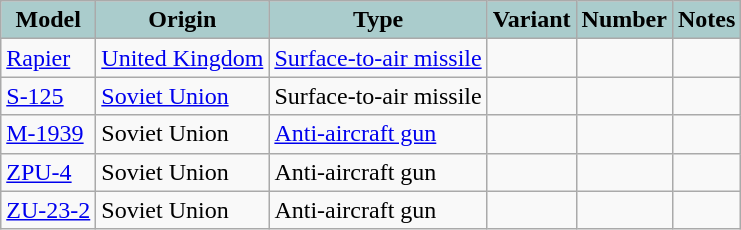<table class="wikitable">
<tr>
<th style="text-align:center; background:#acc;">Model</th>
<th style="text-align: center; background:#acc;">Origin</th>
<th style="text-align:l center; background:#acc;">Type</th>
<th style="text-align:left; background:#acc;">Variant</th>
<th style="text-align:center; background:#acc;">Number</th>
<th style="text-align: center; background:#acc;">Notes</th>
</tr>
<tr>
<td><a href='#'>Rapier</a></td>
<td><a href='#'>United Kingdom</a></td>
<td><a href='#'>Surface-to-air missile</a></td>
<td></td>
<td></td>
<td></td>
</tr>
<tr>
<td><a href='#'>S-125</a></td>
<td><a href='#'>Soviet Union</a></td>
<td>Surface-to-air missile</td>
<td></td>
<td></td>
<td></td>
</tr>
<tr>
<td><a href='#'>M-1939</a></td>
<td>Soviet Union</td>
<td><a href='#'>Anti-aircraft gun</a></td>
<td></td>
<td></td>
<td></td>
</tr>
<tr>
<td><a href='#'>ZPU-4</a></td>
<td>Soviet Union</td>
<td>Anti-aircraft gun</td>
<td></td>
<td></td>
<td></td>
</tr>
<tr>
<td><a href='#'>ZU-23-2</a></td>
<td>Soviet Union</td>
<td>Anti-aircraft gun</td>
<td></td>
<td></td>
<td></td>
</tr>
</table>
